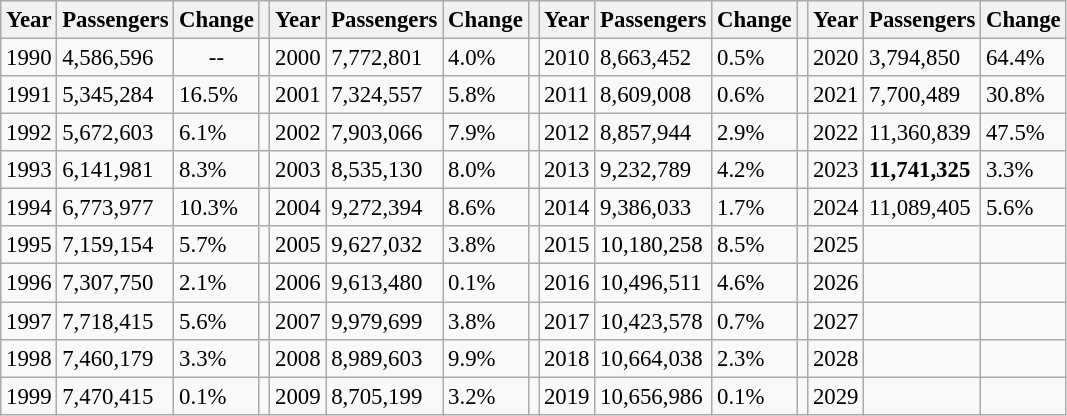<table class="wikitable" style="font-size: 95%">
<tr>
<th>Year</th>
<th>Passengers</th>
<th>Change</th>
<th></th>
<th>Year</th>
<th>Passengers</th>
<th>Change</th>
<th></th>
<th>Year</th>
<th>Passengers</th>
<th>Change</th>
<th></th>
<th>Year</th>
<th>Passengers</th>
<th>Change</th>
</tr>
<tr>
<td>1990</td>
<td>4,586,596</td>
<td style="text-align:center;">--</td>
<td></td>
<td>2000</td>
<td>7,772,801</td>
<td> 4.0%</td>
<td></td>
<td>2010</td>
<td>8,663,452</td>
<td> 0.5%</td>
<td></td>
<td>2020</td>
<td>3,794,850</td>
<td> 64.4%</td>
</tr>
<tr>
<td>1991</td>
<td>5,345,284</td>
<td> 16.5%</td>
<td></td>
<td>2001</td>
<td>7,324,557</td>
<td> 5.8%</td>
<td></td>
<td>2011</td>
<td>8,609,008</td>
<td> 0.6%</td>
<td></td>
<td>2021</td>
<td>7,700,489</td>
<td> 30.8%</td>
</tr>
<tr>
<td>1992</td>
<td>5,672,603</td>
<td> 6.1%</td>
<td></td>
<td>2002</td>
<td>7,903,066</td>
<td> 7.9%</td>
<td></td>
<td>2012</td>
<td>8,857,944</td>
<td> 2.9%</td>
<td></td>
<td>2022</td>
<td>11,360,839</td>
<td> 47.5%</td>
</tr>
<tr>
<td>1993</td>
<td>6,141,981</td>
<td> 8.3%</td>
<td></td>
<td>2003</td>
<td>8,535,130</td>
<td> 8.0%</td>
<td></td>
<td>2013</td>
<td>9,232,789</td>
<td> 4.2%</td>
<td></td>
<td>2023</td>
<td><strong>11,741,325</strong></td>
<td> 3.3%</td>
</tr>
<tr>
<td>1994</td>
<td>6,773,977</td>
<td> 10.3%</td>
<td></td>
<td>2004</td>
<td>9,272,394</td>
<td> 8.6%</td>
<td></td>
<td>2014</td>
<td>9,386,033</td>
<td> 1.7%</td>
<td></td>
<td>2024</td>
<td>11,089,405</td>
<td> 5.6%</td>
</tr>
<tr>
<td>1995</td>
<td>7,159,154</td>
<td> 5.7%</td>
<td></td>
<td>2005</td>
<td>9,627,032</td>
<td> 3.8%</td>
<td></td>
<td>2015</td>
<td>10,180,258</td>
<td> 8.5%</td>
<td></td>
<td>2025</td>
<td></td>
<td></td>
</tr>
<tr>
<td>1996</td>
<td>7,307,750</td>
<td> 2.1%</td>
<td></td>
<td>2006</td>
<td>9,613,480</td>
<td> 0.1%</td>
<td></td>
<td>2016</td>
<td>10,496,511</td>
<td> 4.6%</td>
<td></td>
<td>2026</td>
<td></td>
<td></td>
</tr>
<tr>
<td>1997</td>
<td>7,718,415</td>
<td> 5.6%</td>
<td></td>
<td>2007</td>
<td>9,979,699</td>
<td> 3.8%</td>
<td></td>
<td>2017</td>
<td>10,423,578</td>
<td> 0.7%</td>
<td></td>
<td>2027</td>
<td></td>
<td></td>
</tr>
<tr>
<td>1998</td>
<td>7,460,179</td>
<td> 3.3%</td>
<td></td>
<td>2008</td>
<td>8,989,603</td>
<td> 9.9%</td>
<td></td>
<td>2018</td>
<td>10,664,038</td>
<td> 2.3%</td>
<td></td>
<td>2028</td>
<td></td>
<td></td>
</tr>
<tr>
<td>1999</td>
<td>7,470,415</td>
<td> 0.1%</td>
<td></td>
<td>2009</td>
<td>8,705,199</td>
<td> 3.2%</td>
<td></td>
<td>2019</td>
<td>10,656,986</td>
<td> 0.1%</td>
<td></td>
<td>2029</td>
<td></td>
<td></td>
</tr>
</table>
